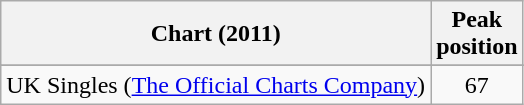<table class="wikitable">
<tr>
<th>Chart (2011)</th>
<th>Peak<br>position</th>
</tr>
<tr>
</tr>
<tr>
<td>UK Singles (<a href='#'>The Official Charts Company</a>)</td>
<td align="center">67</td>
</tr>
</table>
